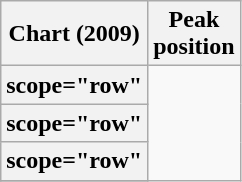<table class="wikitable sortable plainrowheaders">
<tr>
<th>Chart (2009)</th>
<th>Peak<br>position</th>
</tr>
<tr>
<th>scope="row" </th>
</tr>
<tr>
<th>scope="row" </th>
</tr>
<tr>
<th>scope="row" </th>
</tr>
<tr>
</tr>
</table>
